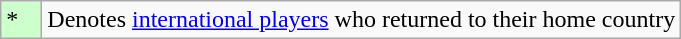<table class="wikitable">
<tr>
<td style="width:20px; background:#cfc;">*</td>
<td>Denotes <a href='#'>international players</a> who returned to their home country</td>
</tr>
</table>
